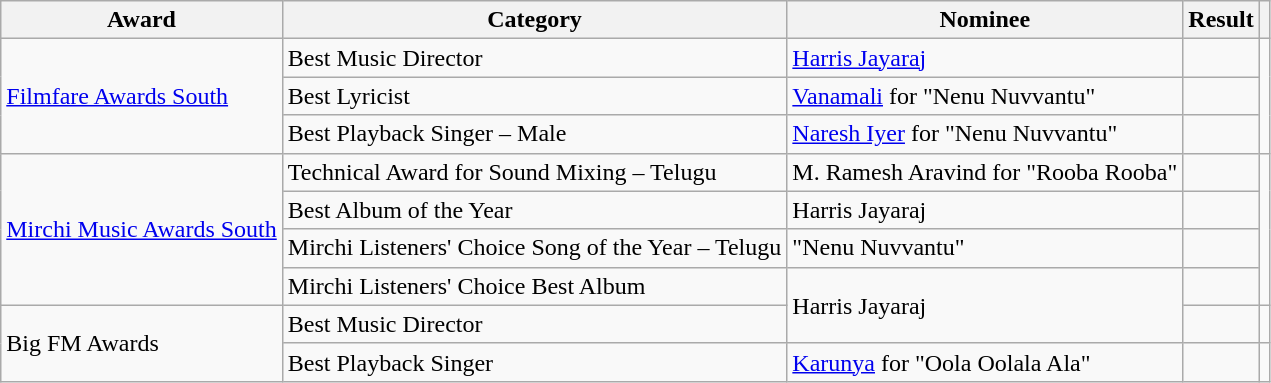<table class="wikitable">
<tr>
<th>Award</th>
<th>Category</th>
<th>Nominee</th>
<th>Result</th>
<th class="unsortable"></th>
</tr>
<tr>
<td rowspan="3"><a href='#'>Filmfare Awards South</a></td>
<td>Best Music Director</td>
<td><a href='#'>Harris Jayaraj</a></td>
<td></td>
<td rowspan="3" style="text-align:center;"></td>
</tr>
<tr>
<td>Best Lyricist</td>
<td><a href='#'>Vanamali</a> for  "Nenu Nuvvantu"</td>
<td></td>
</tr>
<tr>
<td>Best Playback Singer – Male</td>
<td><a href='#'>Naresh Iyer</a> for  "Nenu Nuvvantu"</td>
<td></td>
</tr>
<tr>
<td rowspan="4"><a href='#'>Mirchi Music Awards South</a></td>
<td>Technical Award for Sound Mixing – Telugu</td>
<td>M. Ramesh Aravind for "Rooba Rooba"</td>
<td></td>
<td rowspan="4" style="text-align:center;"></td>
</tr>
<tr>
<td>Best Album of the Year</td>
<td>Harris Jayaraj</td>
<td></td>
</tr>
<tr>
<td>Mirchi Listeners' Choice Song of the Year  – Telugu</td>
<td>"Nenu Nuvvantu"</td>
<td></td>
</tr>
<tr>
<td>Mirchi Listeners' Choice Best Album</td>
<td rowspan="2">Harris Jayaraj</td>
<td></td>
</tr>
<tr>
<td rowspan="2">Big FM Awards</td>
<td>Best Music Director</td>
<td></td>
<td style="text-align:center;"></td>
</tr>
<tr>
<td>Best Playback Singer</td>
<td><a href='#'>Karunya</a> for "Oola Oolala Ala"</td>
<td></td>
<td style="text-align:center;"></td>
</tr>
</table>
